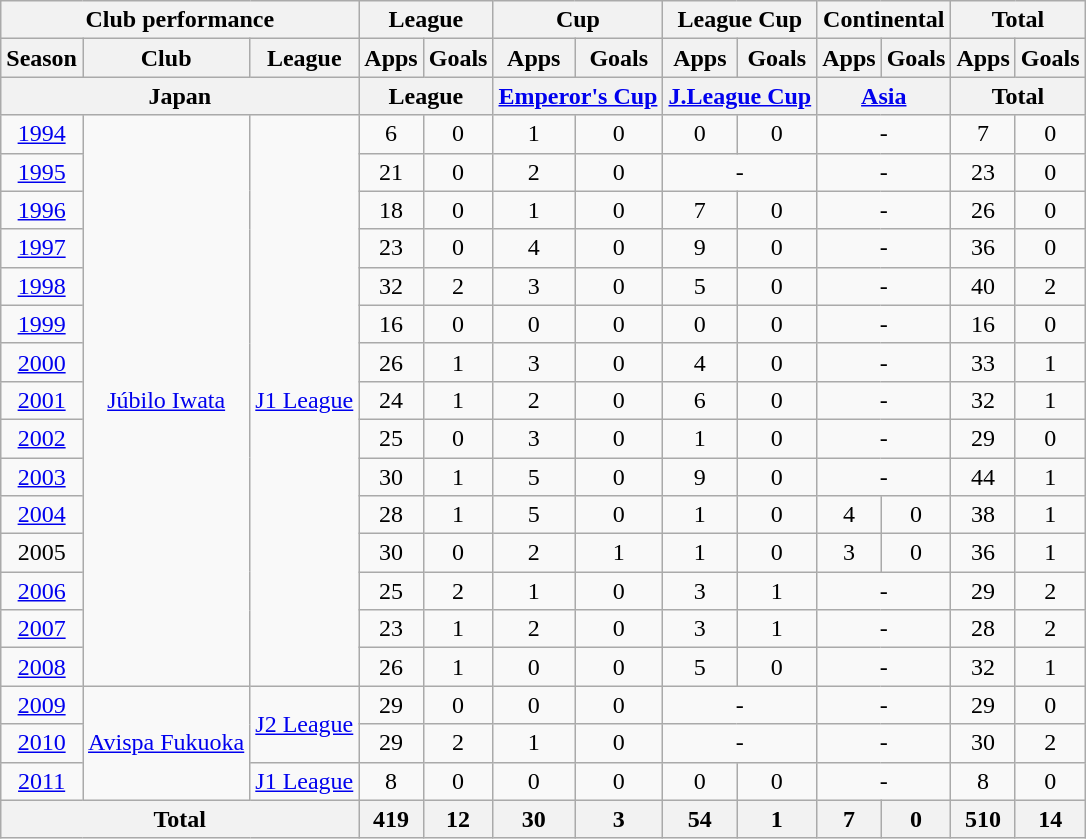<table class="wikitable" style="text-align:center;">
<tr>
<th colspan=3>Club performance</th>
<th colspan=2>League</th>
<th colspan=2>Cup</th>
<th colspan=2>League Cup</th>
<th colspan=2>Continental</th>
<th colspan=2>Total</th>
</tr>
<tr>
<th>Season</th>
<th>Club</th>
<th>League</th>
<th>Apps</th>
<th>Goals</th>
<th>Apps</th>
<th>Goals</th>
<th>Apps</th>
<th>Goals</th>
<th>Apps</th>
<th>Goals</th>
<th>Apps</th>
<th>Goals</th>
</tr>
<tr>
<th colspan=3>Japan</th>
<th colspan=2>League</th>
<th colspan=2><a href='#'>Emperor's Cup</a></th>
<th colspan=2><a href='#'>J.League Cup</a></th>
<th colspan=2><a href='#'>Asia</a></th>
<th colspan=2>Total</th>
</tr>
<tr>
<td><a href='#'>1994</a></td>
<td rowspan="15"><a href='#'>Júbilo Iwata</a></td>
<td rowspan="15"><a href='#'>J1 League</a></td>
<td>6</td>
<td>0</td>
<td>1</td>
<td>0</td>
<td>0</td>
<td>0</td>
<td colspan="2">-</td>
<td>7</td>
<td>0</td>
</tr>
<tr>
<td><a href='#'>1995</a></td>
<td>21</td>
<td>0</td>
<td>2</td>
<td>0</td>
<td colspan="2">-</td>
<td colspan="2">-</td>
<td>23</td>
<td>0</td>
</tr>
<tr>
<td><a href='#'>1996</a></td>
<td>18</td>
<td>0</td>
<td>1</td>
<td>0</td>
<td>7</td>
<td>0</td>
<td colspan="2">-</td>
<td>26</td>
<td>0</td>
</tr>
<tr>
<td><a href='#'>1997</a></td>
<td>23</td>
<td>0</td>
<td>4</td>
<td>0</td>
<td>9</td>
<td>0</td>
<td colspan="2">-</td>
<td>36</td>
<td>0</td>
</tr>
<tr>
<td><a href='#'>1998</a></td>
<td>32</td>
<td>2</td>
<td>3</td>
<td>0</td>
<td>5</td>
<td>0</td>
<td colspan="2">-</td>
<td>40</td>
<td>2</td>
</tr>
<tr>
<td><a href='#'>1999</a></td>
<td>16</td>
<td>0</td>
<td>0</td>
<td>0</td>
<td>0</td>
<td>0</td>
<td colspan="2">-</td>
<td>16</td>
<td>0</td>
</tr>
<tr>
<td><a href='#'>2000</a></td>
<td>26</td>
<td>1</td>
<td>3</td>
<td>0</td>
<td>4</td>
<td>0</td>
<td colspan="2">-</td>
<td>33</td>
<td>1</td>
</tr>
<tr>
<td><a href='#'>2001</a></td>
<td>24</td>
<td>1</td>
<td>2</td>
<td>0</td>
<td>6</td>
<td>0</td>
<td colspan="2">-</td>
<td>32</td>
<td>1</td>
</tr>
<tr>
<td><a href='#'>2002</a></td>
<td>25</td>
<td>0</td>
<td>3</td>
<td>0</td>
<td>1</td>
<td>0</td>
<td colspan="2">-</td>
<td>29</td>
<td>0</td>
</tr>
<tr>
<td><a href='#'>2003</a></td>
<td>30</td>
<td>1</td>
<td>5</td>
<td>0</td>
<td>9</td>
<td>0</td>
<td colspan="2">-</td>
<td>44</td>
<td>1</td>
</tr>
<tr>
<td><a href='#'>2004</a></td>
<td>28</td>
<td>1</td>
<td>5</td>
<td>0</td>
<td>1</td>
<td>0</td>
<td>4</td>
<td>0</td>
<td>38</td>
<td>1</td>
</tr>
<tr>
<td>2005</td>
<td>30</td>
<td>0</td>
<td>2</td>
<td>1</td>
<td>1</td>
<td>0</td>
<td>3</td>
<td>0</td>
<td>36</td>
<td>1</td>
</tr>
<tr>
<td><a href='#'>2006</a></td>
<td>25</td>
<td>2</td>
<td>1</td>
<td>0</td>
<td>3</td>
<td>1</td>
<td colspan="2">-</td>
<td>29</td>
<td>2</td>
</tr>
<tr>
<td><a href='#'>2007</a></td>
<td>23</td>
<td>1</td>
<td>2</td>
<td>0</td>
<td>3</td>
<td>1</td>
<td colspan="2">-</td>
<td>28</td>
<td>2</td>
</tr>
<tr>
<td><a href='#'>2008</a></td>
<td>26</td>
<td>1</td>
<td>0</td>
<td>0</td>
<td>5</td>
<td>0</td>
<td colspan="2">-</td>
<td>32</td>
<td>1</td>
</tr>
<tr>
<td><a href='#'>2009</a></td>
<td rowspan="3"><a href='#'>Avispa Fukuoka</a></td>
<td rowspan="2"><a href='#'>J2 League</a></td>
<td>29</td>
<td>0</td>
<td>0</td>
<td>0</td>
<td colspan="2">-</td>
<td colspan="2">-</td>
<td>29</td>
<td>0</td>
</tr>
<tr>
<td><a href='#'>2010</a></td>
<td>29</td>
<td>2</td>
<td>1</td>
<td>0</td>
<td colspan="2">-</td>
<td colspan="2">-</td>
<td>30</td>
<td>2</td>
</tr>
<tr>
<td><a href='#'>2011</a></td>
<td><a href='#'>J1 League</a></td>
<td>8</td>
<td>0</td>
<td>0</td>
<td>0</td>
<td>0</td>
<td>0</td>
<td colspan="2">-</td>
<td>8</td>
<td>0</td>
</tr>
<tr>
<th colspan=3>Total</th>
<th>419</th>
<th>12</th>
<th>30</th>
<th>3</th>
<th>54</th>
<th>1</th>
<th>7</th>
<th>0</th>
<th>510</th>
<th>14</th>
</tr>
</table>
